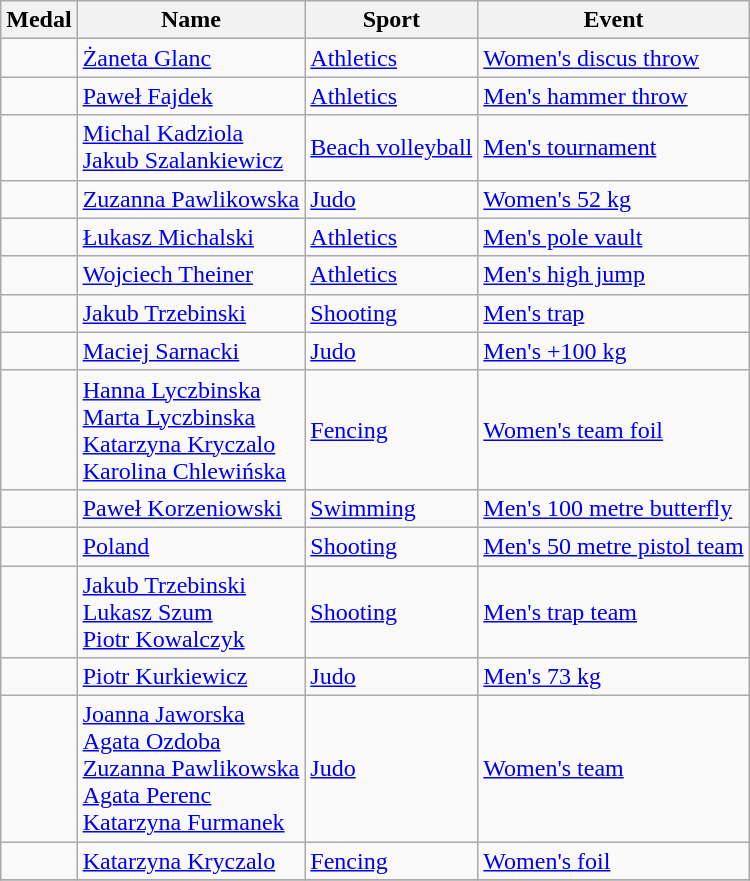<table class="wikitable sortable" style="font-size:100%">
<tr>
<th>Medal</th>
<th>Name</th>
<th>Sport</th>
<th>Event</th>
</tr>
<tr>
<td></td>
<td><a href='#'>Żaneta Glanc</a></td>
<td><a href='#'>Athletics</a></td>
<td><a href='#'>Women's discus throw</a></td>
</tr>
<tr>
<td></td>
<td><a href='#'>Paweł Fajdek</a></td>
<td><a href='#'>Athletics</a></td>
<td><a href='#'>Men's hammer throw</a></td>
</tr>
<tr>
<td></td>
<td><a href='#'>Michal Kadziola</a> <br><a href='#'>Jakub Szalankiewicz</a></td>
<td><a href='#'>Beach volleyball</a></td>
<td><a href='#'>Men's tournament</a></td>
</tr>
<tr>
<td></td>
<td><a href='#'>Zuzanna Pawlikowska</a></td>
<td><a href='#'>Judo</a></td>
<td><a href='#'>Women's 52 kg</a></td>
</tr>
<tr>
<td></td>
<td><a href='#'>Łukasz Michalski</a></td>
<td><a href='#'>Athletics</a></td>
<td><a href='#'>Men's pole vault</a></td>
</tr>
<tr>
<td></td>
<td><a href='#'>Wojciech Theiner</a></td>
<td><a href='#'>Athletics</a></td>
<td><a href='#'>Men's high jump</a></td>
</tr>
<tr>
<td></td>
<td><a href='#'>Jakub Trzebinski</a></td>
<td><a href='#'>Shooting</a></td>
<td><a href='#'>Men's trap</a></td>
</tr>
<tr>
<td></td>
<td><a href='#'>Maciej Sarnacki</a></td>
<td><a href='#'>Judo</a></td>
<td><a href='#'>Men's +100 kg</a></td>
</tr>
<tr>
<td></td>
<td><a href='#'>Hanna Lyczbinska</a> <br><a href='#'>Marta Lyczbinska</a><br><a href='#'>Katarzyna Kryczalo</a><br><a href='#'>Karolina Chlewińska</a></td>
<td><a href='#'>Fencing</a></td>
<td><a href='#'>Women's team foil</a></td>
</tr>
<tr>
<td></td>
<td><a href='#'>Paweł Korzeniowski</a></td>
<td><a href='#'>Swimming</a></td>
<td><a href='#'>Men's 100 metre butterfly</a></td>
</tr>
<tr>
<td></td>
<td><a href='#'>Poland</a></td>
<td><a href='#'>Shooting</a></td>
<td><a href='#'>Men's 50 metre pistol team</a></td>
</tr>
<tr>
<td></td>
<td><a href='#'>Jakub Trzebinski</a><br><a href='#'>Lukasz Szum</a><br><a href='#'>Piotr Kowalczyk</a></td>
<td><a href='#'>Shooting</a></td>
<td><a href='#'>Men's trap team</a></td>
</tr>
<tr>
<td></td>
<td><a href='#'>Piotr Kurkiewicz</a></td>
<td><a href='#'>Judo</a></td>
<td><a href='#'>Men's 73 kg</a></td>
</tr>
<tr>
<td></td>
<td><a href='#'>Joanna Jaworska</a><br><a href='#'>Agata Ozdoba</a><br><a href='#'>Zuzanna Pawlikowska</a><br><a href='#'>Agata Perenc</a><br><a href='#'>Katarzyna Furmanek</a></td>
<td><a href='#'>Judo</a></td>
<td><a href='#'>Women's team</a></td>
</tr>
<tr>
<td></td>
<td><a href='#'>Katarzyna Kryczalo</a></td>
<td><a href='#'>Fencing</a></td>
<td><a href='#'>Women's foil</a></td>
</tr>
<tr>
</tr>
</table>
